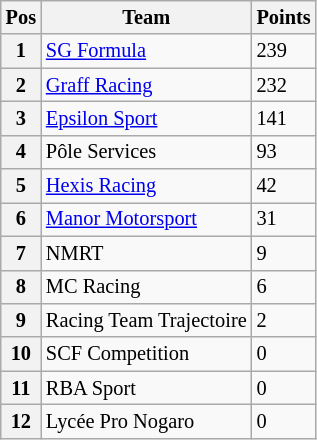<table class="wikitable" style="font-size:85%">
<tr>
<th>Pos</th>
<th>Team</th>
<th>Points</th>
</tr>
<tr>
<th>1</th>
<td><a href='#'>SG Formula</a></td>
<td>239</td>
</tr>
<tr>
<th>2</th>
<td><a href='#'>Graff Racing</a></td>
<td>232</td>
</tr>
<tr>
<th>3</th>
<td><a href='#'>Epsilon Sport</a></td>
<td>141</td>
</tr>
<tr>
<th>4</th>
<td>Pôle Services</td>
<td>93</td>
</tr>
<tr>
<th>5</th>
<td><a href='#'>Hexis Racing</a></td>
<td>42</td>
</tr>
<tr>
<th>6</th>
<td><a href='#'>Manor Motorsport</a></td>
<td>31</td>
</tr>
<tr>
<th>7</th>
<td>NMRT</td>
<td>9</td>
</tr>
<tr>
<th>8</th>
<td>MC Racing</td>
<td>6</td>
</tr>
<tr>
<th>9</th>
<td>Racing Team Trajectoire</td>
<td>2</td>
</tr>
<tr>
<th>10</th>
<td>SCF Competition</td>
<td>0</td>
</tr>
<tr>
<th>11</th>
<td>RBA Sport</td>
<td>0</td>
</tr>
<tr>
<th>12</th>
<td>Lycée Pro Nogaro</td>
<td>0</td>
</tr>
</table>
